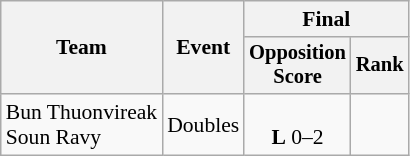<table class="wikitable" style="font-size:90%">
<tr>
<th rowspan=2>Team</th>
<th rowspan=2>Event</th>
<th colspan=2>Final</th>
</tr>
<tr style="font-size:95%">
<th>Opposition<br>Score</th>
<th>Rank</th>
</tr>
<tr align=center>
<td align=left>Bun Thuonvireak<br>Soun Ravy</td>
<td rowspan=2>Doubles</td>
<td><br> <strong>L</strong> 0–2</td>
<td></td>
</tr>
</table>
